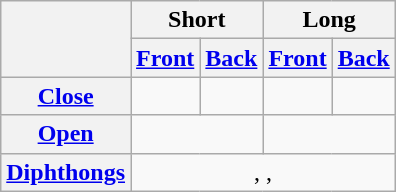<table class="wikitable" border="1" style="text-align: center;">
<tr>
<th rowspan="2"></th>
<th colspan="2">Short</th>
<th colspan="2">Long</th>
</tr>
<tr>
<th><a href='#'>Front</a></th>
<th><a href='#'>Back</a></th>
<th><a href='#'>Front</a></th>
<th><a href='#'>Back</a></th>
</tr>
<tr style="text-align: center;">
<th><a href='#'>Close</a></th>
<td></td>
<td></td>
<td></td>
<td></td>
</tr>
<tr style="text-align: center;">
<th><a href='#'>Open</a></th>
<td colspan="2"></td>
<td colspan="2"></td>
</tr>
<tr>
<th><a href='#'>Diphthongs</a></th>
<td colspan="4">, , </td>
</tr>
</table>
